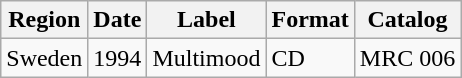<table class="wikitable">
<tr>
<th>Region</th>
<th>Date</th>
<th>Label</th>
<th>Format</th>
<th>Catalog</th>
</tr>
<tr>
<td>Sweden</td>
<td>1994</td>
<td>Multimood</td>
<td>CD</td>
<td>MRC 006</td>
</tr>
</table>
